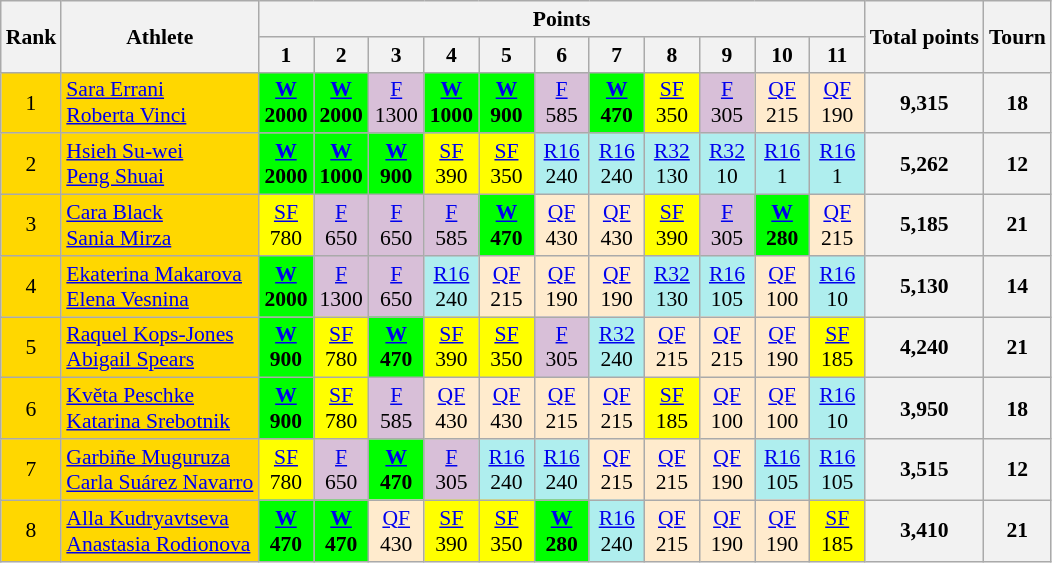<table class=wikitable style=font-size:90%;text-align:center>
<tr>
<th rowspan=2>Rank</th>
<th rowspan=2>Athlete</th>
<th colspan="11">Points</th>
<th rowspan=2>Total points</th>
<th rowspan=2>Tourn</th>
</tr>
<tr>
<th width=30>1</th>
<th width=30>2</th>
<th width=30>3</th>
<th width=30>4</th>
<th width=30>5</th>
<th width=30>6</th>
<th width=30>7</th>
<th width=30>8</th>
<th width=30>9</th>
<th width=30>10</th>
<th width=30>11</th>
</tr>
<tr>
<td bgcolor=gold>1</td>
<td style="text-align:left; background:gold;"> <a href='#'>Sara Errani</a> <br>  <a href='#'>Roberta Vinci</a></td>
<td bgcolor=lime><a href='#'><strong>W</strong></a><br><strong>2000</strong></td>
<td bgcolor=lime><a href='#'><strong>W</strong></a><br><strong>2000</strong></td>
<td style="background:thistle;"><a href='#'>F</a><br>1300</td>
<td bgcolor=lime><a href='#'><strong>W</strong></a><br><strong>1000</strong></td>
<td bgcolor=lime><a href='#'><strong>W</strong></a><br><strong>900</strong></td>
<td style="background:thistle;"><a href='#'>F</a><br>585</td>
<td bgcolor=lime><a href='#'><strong>W</strong></a><br><strong>470</strong></td>
<td style="background:yellow;"><a href='#'>SF</a><br>350</td>
<td style="background:thistle;"><a href='#'>F</a><br>305</td>
<td style="background:#ffebcd;"><a href='#'>QF</a><br>215</td>
<td style="background:#ffebcd;"><a href='#'>QF</a><br>190</td>
<th>9,315</th>
<th>18</th>
</tr>
<tr>
<td bgcolor=gold>2</td>
<td style="text-align:left; background:gold;"> <a href='#'>Hsieh Su-wei</a> <br>  <a href='#'>Peng Shuai</a></td>
<td bgcolor=lime><strong><a href='#'>W</a><br>2000</strong></td>
<td bgcolor=lime><strong><a href='#'>W</a><br>1000</strong></td>
<td bgcolor=lime><strong><a href='#'>W</a><br>900</strong></td>
<td style="background:yellow;"><a href='#'>SF</a><br>390</td>
<td style="background:yellow;"><a href='#'>SF</a><br>350</td>
<td style="background:#afeeee;"><a href='#'>R16</a><br>240</td>
<td style="background:#afeeee;"><a href='#'>R16</a><br>240</td>
<td style="background:#afeeee;"><a href='#'>R32</a><br>130</td>
<td style="background:#afeeee;"><a href='#'>R32</a><br>10</td>
<td style="background:#afeeee;"><a href='#'>R16</a><br>1</td>
<td style="background:#afeeee;"><a href='#'>R16</a><br>1</td>
<th>5,262</th>
<th>12</th>
</tr>
<tr>
<td bgcolor=gold>3</td>
<td style="text-align:left; background:gold;"> <a href='#'>Cara Black</a> <br>  <a href='#'>Sania Mirza</a></td>
<td style="background:yellow;"><a href='#'>SF</a><br>780</td>
<td style="background:thistle;"><a href='#'>F</a><br>650</td>
<td style="background:thistle;"><a href='#'>F</a><br>650</td>
<td style="background:thistle;"><a href='#'>F</a><br>585</td>
<td bgcolor=lime><a href='#'><strong>W</strong></a><br><strong>470</strong></td>
<td style="background:#ffebcd;"><a href='#'>QF</a><br>430</td>
<td style="background:#ffebcd;"><a href='#'>QF</a><br>430</td>
<td style="background:yellow;"><a href='#'>SF</a><br>390</td>
<td style="background:thistle;"><a href='#'>F</a><br>305</td>
<td bgcolor=lime><a href='#'><strong>W</strong></a><br><strong>280</strong></td>
<td style="background:#ffebcd;"><a href='#'>QF</a><br>215</td>
<th>5,185</th>
<th>21</th>
</tr>
<tr>
<td bgcolor=gold>4</td>
<td style="text-align:left; background:gold;"> <a href='#'>Ekaterina Makarova</a> <br>  <a href='#'>Elena Vesnina</a></td>
<td bgcolor=lime><strong><a href='#'>W</a><br>2000</strong></td>
<td style="background:thistle;"><a href='#'>F</a><br>1300</td>
<td style="background:thistle;"><a href='#'>F</a><br>650</td>
<td style="background:#afeeee;"><a href='#'>R16</a><br>240</td>
<td style="background:#ffebcd;"><a href='#'>QF</a><br>215</td>
<td style="background:#ffebcd;"><a href='#'>QF</a><br>190</td>
<td style="background:#ffebcd;"><a href='#'>QF</a><br>190</td>
<td style="background:#afeeee;"><a href='#'>R32</a><br>130</td>
<td style="background:#afeeee;"><a href='#'>R16</a><br>105</td>
<td style="background:#ffebcd;"><a href='#'>QF</a><br>100</td>
<td style="background:#afeeee;"><a href='#'>R16</a><br>10</td>
<th>5,130</th>
<th>14</th>
</tr>
<tr>
<td bgcolor=gold>5</td>
<td style="text-align:left; background:gold;"> <a href='#'>Raquel Kops-Jones</a> <br>  <a href='#'>Abigail Spears</a></td>
<td bgcolor=lime><strong><a href='#'>W</a><br>900</strong></td>
<td style="background:yellow;"><a href='#'>SF</a><br>780</td>
<td bgcolor=lime><strong><a href='#'>W</a><br>470</strong></td>
<td style="background:yellow;"><a href='#'>SF</a><br>390</td>
<td style="background:yellow;"><a href='#'>SF</a><br>350</td>
<td style="background:thistle;"><a href='#'>F</a><br>305</td>
<td style="background:#afeeee;"><a href='#'>R32</a><br>240</td>
<td style="background:#ffebcd;"><a href='#'>QF</a><br>215</td>
<td style="background:#ffebcd;"><a href='#'>QF</a><br>215</td>
<td style="background:#ffebcd;"><a href='#'>QF</a><br>190</td>
<td style="background:yellow;"><a href='#'>SF</a><br>185</td>
<th>4,240</th>
<th>21</th>
</tr>
<tr>
<td bgcolor=gold>6</td>
<td style="text-align:left; background:gold;"> <a href='#'>Květa Peschke</a> <br>  <a href='#'>Katarina Srebotnik</a></td>
<td bgcolor=lime><a href='#'><strong>W</strong></a><br><strong>900</strong></td>
<td style="background:yellow;"><a href='#'>SF</a><br>780</td>
<td style="background:thistle;"><a href='#'>F</a><br>585</td>
<td style="background:#ffebcd;"><a href='#'>QF</a><br>430</td>
<td style="background:#ffebcd;"><a href='#'>QF</a><br>430</td>
<td style="background:#ffebcd;"><a href='#'>QF</a><br>215</td>
<td style="background:#ffebcd;"><a href='#'>QF</a><br>215</td>
<td style="background:yellow;"><a href='#'>SF</a><br>185</td>
<td style="background:#ffebcd;"><a href='#'>QF</a><br>100</td>
<td style="background:#ffebcd;"><a href='#'>QF</a><br>100</td>
<td style="background:#afeeee;"><a href='#'>R16</a><br>10</td>
<th>3,950</th>
<th>18</th>
</tr>
<tr>
<td bgcolor=gold>7</td>
<td style="text-align:left; background:gold;"> <a href='#'>Garbiñe Muguruza</a> <br>  <a href='#'>Carla Suárez Navarro</a></td>
<td style="background:yellow;"><a href='#'>SF</a><br>780</td>
<td style="background:thistle;"><a href='#'>F</a><br>650</td>
<td bgcolor=lime><strong><a href='#'>W</a><br>470</strong></td>
<td style="background:thistle;"><a href='#'>F</a><br>305</td>
<td style="background:#afeeee;"><a href='#'>R16</a><br>240</td>
<td style="background:#afeeee;"><a href='#'>R16</a><br>240</td>
<td style="background:#ffebcd;"><a href='#'>QF</a><br>215</td>
<td style="background:#ffebcd;"><a href='#'>QF</a><br>215</td>
<td style="background:#ffebcd;"><a href='#'>QF</a><br>190</td>
<td style="background:#afeeee;"><a href='#'>R16</a><br>105</td>
<td style="background:#afeeee;"><a href='#'>R16</a><br>105</td>
<th>3,515</th>
<th>12</th>
</tr>
<tr>
<td bgcolor=gold>8</td>
<td style="text-align:left; background:gold;"> <a href='#'>Alla Kudryavtseva</a> <br>  <a href='#'>Anastasia Rodionova</a></td>
<td bgcolor=lime><strong><a href='#'>W</a><br>470</strong></td>
<td bgcolor=lime><strong><a href='#'>W</a><br>470</strong></td>
<td style="background:#ffebcd;"><a href='#'>QF</a><br>430</td>
<td style="background:yellow;"><a href='#'>SF</a><br>390</td>
<td style="background:yellow;"><a href='#'>SF</a><br>350</td>
<td bgcolor=lime><a href='#'><strong>W</strong></a><br><strong>280</strong></td>
<td style="background:#afeeee;"><a href='#'>R16</a><br>240</td>
<td style="background:#ffebcd;"><a href='#'>QF</a><br>215</td>
<td style="background:#ffebcd;"><a href='#'>QF</a><br>190</td>
<td style="background:#ffebcd;"><a href='#'>QF</a><br>190</td>
<td style="background:yellow;"><a href='#'>SF</a><br>185</td>
<th>3,410</th>
<th>21</th>
</tr>
</table>
